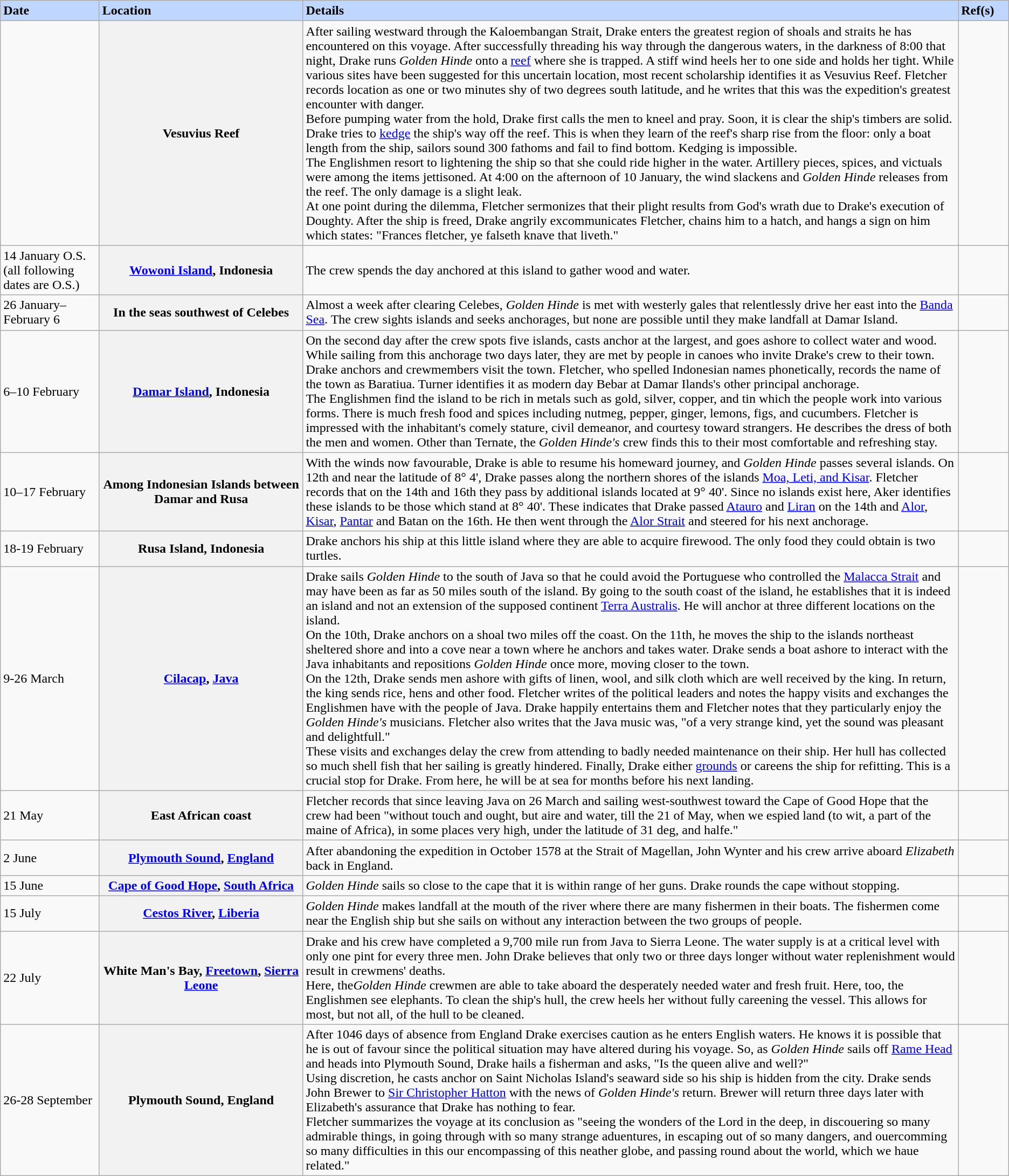<table class="wikitable  sortable">
<tr>
<td bgcolor="#BFD7FF" ! scope="col" style="width: 115px;"><strong>Date</strong></td>
<td bgcolor="#BFD7FF"><strong>Location</strong></td>
<td class="unsortable" width="65%" bgcolor="#BFD7FF"><strong>Details</strong></td>
<td width="5%" bgcolor="#BFD7FF"><strong>Ref(s)</strong></td>
</tr>
<tr>
<td></td>
<th scope=row style=text-align:center><strong>Vesuvius Reef</strong></th>
<td>After sailing westward through the Kaloembangan Strait, Drake enters the greatest region of shoals and straits he has encountered on this voyage.  After successfully threading his way through the dangerous waters, in the darkness of  8:00 that night, Drake runs <em>Golden Hinde</em> onto a <a href='#'>reef</a> where she is trapped.  A stiff wind heels her to one side and holds her tight.  While various sites have been suggested for this uncertain location, most recent scholarship identifies it as Vesuvius Reef.  Fletcher records location as one or two minutes shy of two degrees south latitude, and he writes that this was the expedition's greatest encounter with danger.<br>Before pumping water from the hold, Drake first calls the men to kneel and pray.  Soon, it is clear the ship's timbers are solid.  Drake tries to <a href='#'>kedge</a> the ship's way off the reef. This is when they learn of the reef's sharp rise from the floor: only a boat length from the ship, sailors sound 300 fathoms and fail to find bottom. Kedging is impossible.<br>The Englishmen resort to lightening the ship so that she could ride higher in the water.  Artillery pieces, spices, and victuals were among the items jettisoned. At 4:00 on the afternoon of 10 January, the wind slackens and <em>Golden Hinde</em> releases from the reef.  The only damage is a slight leak.<br>At one point during the dilemma, Fletcher sermonizes that their plight results from God's wrath due to Drake's execution of Doughty.  After the ship is freed, Drake angrily excommunicates Fletcher, chains him to a hatch, and hangs a sign on him which states: "Frances fletcher, ye falseth knave that liveth."</td>
<td></td>
</tr>
<tr>
<td>14 January O.S. (all following dates are O.S.)</td>
<th scope=row style=text-align:center><strong><a href='#'>Wowoni Island</a>, Indonesia</strong><br></th>
<td>The crew spends the day anchored at this island to gather wood and water.</td>
<td></td>
</tr>
<tr>
<td>26 January–<br>February 6</td>
<th scope=row style=text-align:center><strong>In the seas southwest of Celebes</strong></th>
<td>Almost a week after clearing Celebes, <em>Golden Hinde</em> is met with westerly gales that relentlessly drive her east into the <a href='#'>Banda Sea</a>.  The crew sights islands and seeks anchorages, but none are possible until they make landfall at Damar Island.</td>
<td></td>
</tr>
<tr>
<td>6–10 February</td>
<th scope=row style=text-align:center><strong><a href='#'>Damar Island</a>, Indonesia</strong><br></th>
<td>On the second day after the crew spots five islands, casts anchor at the largest, and goes ashore to collect water and wood.  While sailing from this anchorage two days later, they are met by people in canoes who invite Drake's crew to their town.  Drake anchors and  crewmembers visit the town.  Fletcher, who spelled Indonesian names phonetically, records the name of the town as Baratiua.  Turner identifies it as modern day Bebar at Damar Ilands's other principal anchorage.<br>The Englishmen find the island to be rich in metals such as gold, silver, copper, and tin which the people work into various forms.  There is much fresh food and spices including nutmeg, pepper, ginger, lemons, figs, and cucumbers.  Fletcher is impressed with the inhabitant's comely stature, civil demeanor, and courtesy toward strangers.  He describes the dress of both the men and women.  Other than Ternate, the <em>Golden Hinde's</em> crew finds this to their most comfortable and refreshing stay.</td>
<td></td>
</tr>
<tr>
<td>10–17 February</td>
<th scope=row style=text-align:center><strong>Among Indonesian Islands between Damar and Rusa</strong></th>
<td>With the winds now favourable, Drake is able to resume his homeward journey, and  <em>Golden Hinde</em> passes several islands.  On 12th  and near the latitude of 8° 4', Drake passes along the northern shores of the islands <a href='#'>Moa, Leti, and Kisar</a>.  Fletcher records that on the 14th and 16th they pass by additional islands located at 9° 40'.  Since no islands exist here, Aker identifies these islands to be those which stand at 8° 40'.  These indicates that Drake passed <a href='#'>Atauro</a> and <a href='#'>Liran</a> on the 14th and <a href='#'>Alor</a>, <a href='#'>Kisar</a>, <a href='#'>Pantar</a> and Batan on the 16th.  He then went through the <a href='#'>Alor Strait</a> and steered for his next anchorage.</td>
<td></td>
</tr>
<tr>
<td>18-19 February</td>
<th scope=row style=text-align:center><strong>Rusa Island, Indonesia</strong></th>
<td>Drake anchors his ship at this little island where they are able to acquire firewood.  The only food they could obtain is two turtles.</td>
<td></td>
</tr>
<tr>
<td>9-26 March</td>
<th scope=row style=text-align:center><strong><a href='#'>Cilacap</a>, <a href='#'>Java</a></strong><br></th>
<td>Drake sails <em>Golden Hinde</em> to the south of Java so that he could avoid the Portuguese who controlled the <a href='#'>Malacca Strait</a> and may have been as far as 50 miles south of the island.  By going to the south coast of the island, he establishes that it is indeed an island and not an extension of the supposed continent <a href='#'>Terra Australis</a>. He will anchor at three different locations on the island.<br>On the 10th, Drake anchors on a shoal two miles off the coast.  On the 11th, he moves the ship to the islands northeast sheltered shore and into a cove near a town where he anchors and takes water.  Drake sends a boat ashore to interact with the Java inhabitants and repositions <em>Golden Hinde</em> once more, moving closer to the town.<br>On the 12th, Drake sends men ashore with gifts of linen, wool, and silk cloth which are well received by the king.  In return, the king sends rice, hens and other food.  Fletcher writes of the political leaders and notes the happy visits and exchanges the Englishmen have with the people of Java.  Drake happily entertains them and Fletcher notes that they particularly enjoy the <em>Golden Hinde's</em> musicians. Fletcher also writes that the Java music was, "of a very strange kind, yet the sound was pleasant and delightfull."<br>These visits and exchanges delay the crew from attending to badly needed maintenance on their ship.  Her hull has collected so much shell fish that her sailing is greatly hindered.  Finally, Drake either <a href='#'>grounds</a> or careens the ship for refitting.  This is a crucial stop for Drake.  From here, he will be at sea for months before his next landing.</td>
<td></td>
</tr>
<tr>
<td>21 May</td>
<th scope=row style=text-align:center><strong>East African coast</strong></th>
<td>Fletcher records that since leaving Java on 26 March and sailing west-southwest toward the Cape of Good Hope that the crew had been "without touch and ought, but aire and water, till the 21 of May, when we espied land (to wit, a part of the maine of Africa), in some places very high, under the latitude of 31 deg, and halfe."</td>
<td></td>
</tr>
<tr>
<td>2 June</td>
<th scope=row style=text-align:center><strong><a href='#'>Plymouth Sound</a>, <a href='#'>England</a></strong><br></th>
<td>After abandoning the expedition in October 1578 at the Strait of Magellan, John Wynter and his crew arrive aboard <em>Elizabeth</em> back in England.</td>
<td></td>
</tr>
<tr>
<td>15 June</td>
<th scope=row style=text-align:center><strong><a href='#'>Cape of Good Hope</a>, <a href='#'>South Africa</a></strong><br></th>
<td><em>Golden Hinde</em> sails so close to the cape that it is within range of her guns.  Drake rounds the cape without stopping.</td>
<td></td>
</tr>
<tr>
<td>15 July</td>
<th scope=row style=text-align:center><strong><a href='#'>Cestos River</a>, <a href='#'>Liberia</a></strong></th>
<td><em>Golden Hinde</em> makes landfall at the mouth of the river where there are many fishermen in their boats.  The fishermen come near the English ship but she sails on without any interaction between the two groups of people.</td>
<td></td>
</tr>
<tr>
<td>22 July</td>
<th scope=row style=text-align:center><strong>White Man's Bay, <a href='#'>Freetown</a>, <a href='#'>Sierra Leone</a></strong><br></th>
<td>Drake and his crew have completed a 9,700 mile run from Java to Sierra Leone. The water supply is at a critical level with only one pint for every three men.  John Drake believes that only two or three days longer without water replenishment would result in crewmens' deaths.<br>Here, the<em>Golden Hinde</em> crewmen are able to take aboard the desperately needed water and fresh fruit.  Here, too, the Englishmen see elephants.  To clean the ship's hull, the crew heels her without fully careening the vessel. This allows for most, but not all, of the hull to be cleaned.</td>
<td></td>
</tr>
<tr>
<td>26-28 September</td>
<th scope=row style=text-align:center><strong>Plymouth Sound, England</strong><br></th>
<td>After 1046 days of absence from England Drake exercises caution as he enters English waters.  He knows it is possible that he is out of favour since the political situation may have altered during his voyage.  So, as <em>Golden Hinde</em> sails off <a href='#'>Rame Head</a> and heads into Plymouth Sound, Drake hails a fisherman and asks, "Is the queen alive and well?"<br>Using discretion, he casts anchor on Saint Nicholas Island's seaward side so his ship is hidden from the city.  Drake sends John Brewer to <a href='#'>Sir Christopher Hatton</a> with the news of <em>Golden Hinde's</em> return.  Brewer will return three days later with Elizabeth's assurance that Drake has nothing to fear.<br>Fletcher summarizes the voyage at its conclusion as "seeing the wonders of the Lord in the deep, in discouering so many admirable things, in going through with so many strange aduentures, in escaping out of so many dangers, and ouercomming so many difficulties in this our encompassing of this neather globe, and passing round about the world, which we haue related."</td>
<td></td>
</tr>
</table>
